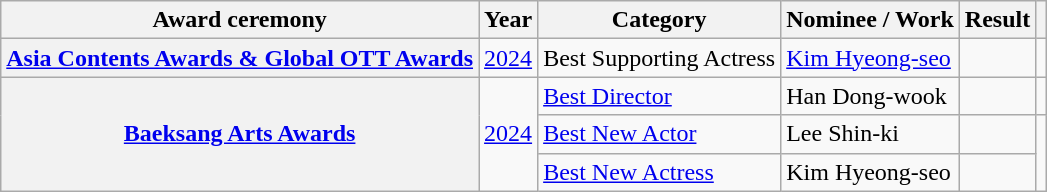<table class="wikitable plainrowheaders sortable">
<tr>
<th scope="col">Award ceremony</th>
<th scope="col">Year</th>
<th scope="col">Category</th>
<th scope="col">Nominee / Work</th>
<th scope="col">Result</th>
<th scope="col" class="unsortable"></th>
</tr>
<tr>
<th scope="row"><a href='#'>Asia Contents Awards & Global OTT Awards</a></th>
<td style="text-align:center"><a href='#'>2024</a></td>
<td>Best Supporting Actress</td>
<td><a href='#'>Kim Hyeong-seo</a></td>
<td></td>
<td style="text-align:center"></td>
</tr>
<tr>
<th scope="row" rowspan="3"><a href='#'>Baeksang Arts Awards</a></th>
<td rowspan="3" style="text-align:center"><a href='#'>2024</a></td>
<td><a href='#'>Best Director</a></td>
<td>Han Dong-wook</td>
<td></td>
<td style="text-align:center"></td>
</tr>
<tr>
<td><a href='#'>Best New Actor</a></td>
<td>Lee Shin-ki</td>
<td></td>
<td rowspan="2" style="text-align:center"></td>
</tr>
<tr>
<td><a href='#'>Best New Actress</a></td>
<td>Kim Hyeong-seo</td>
<td></td>
</tr>
</table>
